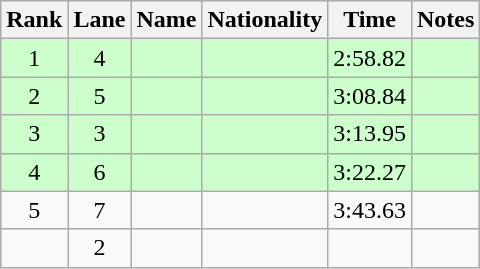<table class="wikitable sortable" style="text-align:center">
<tr>
<th>Rank</th>
<th>Lane</th>
<th>Name</th>
<th>Nationality</th>
<th>Time</th>
<th>Notes</th>
</tr>
<tr bgcolor=ccffcc>
<td>1</td>
<td>4</td>
<td align=left></td>
<td align=left></td>
<td>2:58.82</td>
<td><strong></strong></td>
</tr>
<tr bgcolor=ccffcc>
<td>2</td>
<td>5</td>
<td align=left></td>
<td align=left></td>
<td>3:08.84</td>
<td><strong></strong></td>
</tr>
<tr bgcolor=ccffcc>
<td>3</td>
<td>3</td>
<td align=left></td>
<td align=left></td>
<td>3:13.95</td>
<td><strong></strong></td>
</tr>
<tr bgcolor=ccffcc>
<td>4</td>
<td>6</td>
<td align=left></td>
<td align=left></td>
<td>3:22.27</td>
<td><strong></strong></td>
</tr>
<tr>
<td>5</td>
<td>7</td>
<td align=left></td>
<td align=left></td>
<td>3:43.63</td>
<td></td>
</tr>
<tr>
<td></td>
<td>2</td>
<td align=left></td>
<td align=left></td>
<td></td>
<td><strong></strong></td>
</tr>
</table>
